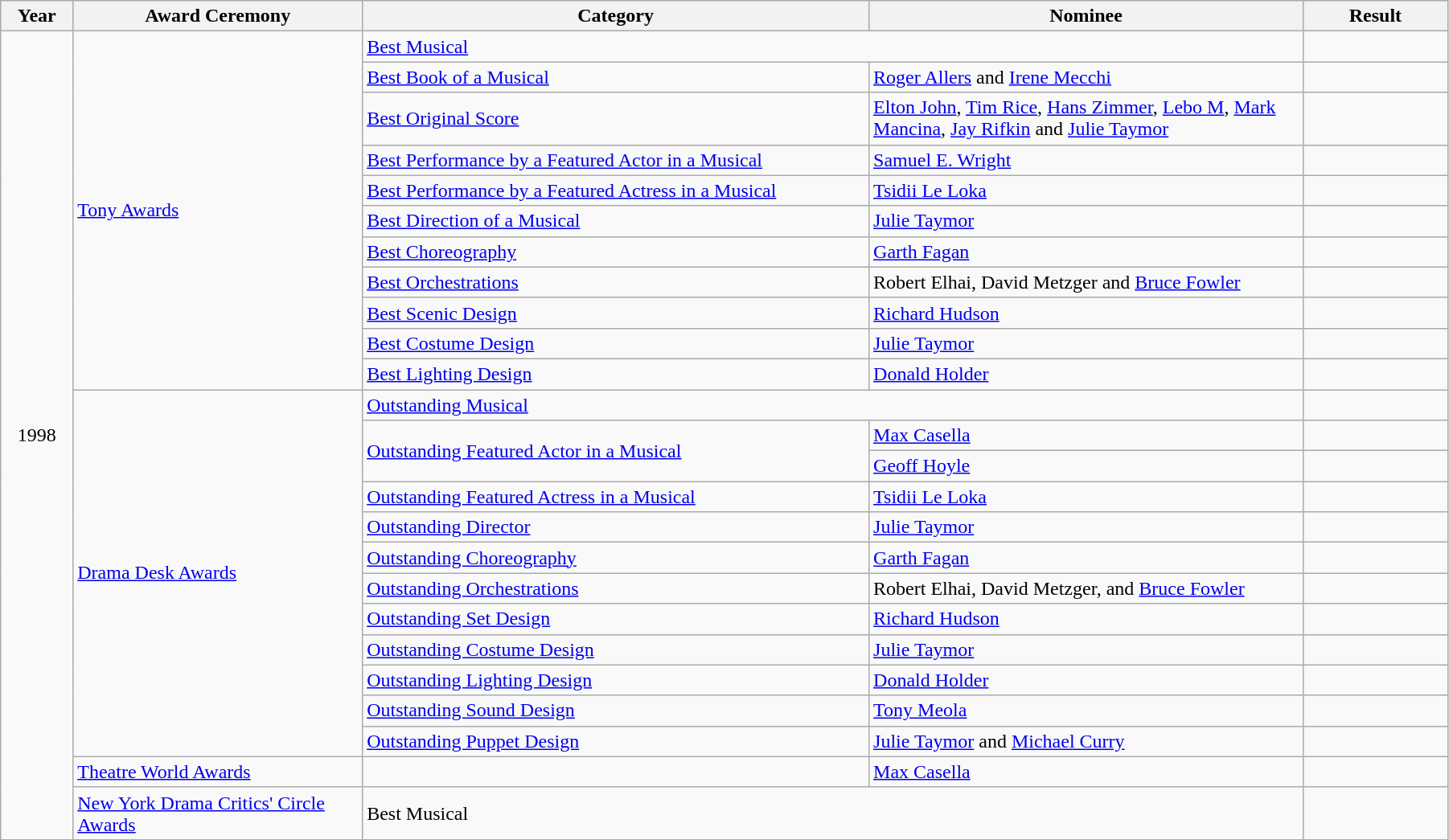<table class="wikitable" width="95%">
<tr>
<th width="5%">Year</th>
<th width="20%">Award Ceremony</th>
<th width="35%">Category</th>
<th width="30%">Nominee</th>
<th width="10%">Result</th>
</tr>
<tr>
<td rowspan="25" align="center">1998</td>
<td rowspan="11"><a href='#'>Tony Awards</a></td>
<td colspan="2"><a href='#'>Best Musical</a></td>
<td></td>
</tr>
<tr>
<td><a href='#'>Best Book of a Musical</a></td>
<td><a href='#'>Roger Allers</a> and <a href='#'>Irene Mecchi</a></td>
<td></td>
</tr>
<tr>
<td><a href='#'>Best Original Score</a></td>
<td><a href='#'>Elton John</a>, <a href='#'>Tim Rice</a>, <a href='#'>Hans Zimmer</a>, <a href='#'>Lebo M</a>, <a href='#'>Mark Mancina</a>, <a href='#'>Jay Rifkin</a> and <a href='#'>Julie Taymor</a></td>
<td></td>
</tr>
<tr>
<td><a href='#'>Best Performance by a Featured Actor in a Musical</a></td>
<td><a href='#'>Samuel E. Wright</a></td>
<td></td>
</tr>
<tr>
<td><a href='#'>Best Performance by a Featured Actress in a Musical</a></td>
<td><a href='#'>Tsidii Le Loka</a></td>
<td></td>
</tr>
<tr>
<td><a href='#'>Best Direction of a Musical</a></td>
<td><a href='#'>Julie Taymor</a></td>
<td></td>
</tr>
<tr>
<td><a href='#'>Best Choreography</a></td>
<td><a href='#'>Garth Fagan</a></td>
<td></td>
</tr>
<tr>
<td><a href='#'>Best Orchestrations</a></td>
<td>Robert Elhai, David Metzger and <a href='#'>Bruce Fowler</a></td>
<td></td>
</tr>
<tr>
<td><a href='#'>Best Scenic Design</a></td>
<td><a href='#'>Richard Hudson</a></td>
<td></td>
</tr>
<tr>
<td><a href='#'>Best Costume Design</a></td>
<td><a href='#'>Julie Taymor</a></td>
<td></td>
</tr>
<tr>
<td><a href='#'>Best Lighting Design</a></td>
<td><a href='#'>Donald Holder</a></td>
<td></td>
</tr>
<tr>
<td rowspan="12"><a href='#'>Drama Desk Awards</a></td>
<td colspan="2"><a href='#'>Outstanding Musical</a></td>
<td></td>
</tr>
<tr>
<td rowspan="2"><a href='#'>Outstanding Featured Actor in a Musical</a></td>
<td><a href='#'>Max Casella</a></td>
<td></td>
</tr>
<tr>
<td><a href='#'>Geoff Hoyle</a></td>
<td></td>
</tr>
<tr>
<td><a href='#'>Outstanding Featured Actress in a Musical</a></td>
<td><a href='#'>Tsidii Le Loka</a></td>
<td></td>
</tr>
<tr>
<td><a href='#'>Outstanding Director</a></td>
<td><a href='#'>Julie Taymor</a></td>
<td></td>
</tr>
<tr>
<td><a href='#'>Outstanding Choreography</a></td>
<td><a href='#'>Garth Fagan</a></td>
<td></td>
</tr>
<tr>
<td><a href='#'>Outstanding Orchestrations</a></td>
<td>Robert Elhai, David Metzger, and <a href='#'>Bruce Fowler</a></td>
<td></td>
</tr>
<tr>
<td><a href='#'>Outstanding Set Design</a></td>
<td><a href='#'>Richard Hudson</a></td>
<td></td>
</tr>
<tr>
<td><a href='#'>Outstanding Costume Design</a></td>
<td><a href='#'>Julie Taymor</a></td>
<td></td>
</tr>
<tr>
<td><a href='#'>Outstanding Lighting Design</a></td>
<td><a href='#'>Donald Holder</a></td>
<td></td>
</tr>
<tr>
<td><a href='#'>Outstanding Sound Design</a></td>
<td><a href='#'>Tony Meola</a></td>
<td></td>
</tr>
<tr>
<td><a href='#'>Outstanding Puppet Design</a></td>
<td><a href='#'>Julie Taymor</a> and <a href='#'>Michael Curry</a></td>
<td></td>
</tr>
<tr>
<td><a href='#'>Theatre World Awards</a></td>
<td></td>
<td><a href='#'>Max Casella</a></td>
<td></td>
</tr>
<tr>
<td><a href='#'>New York Drama Critics' Circle Awards</a></td>
<td colspan="2">Best Musical</td>
<td></td>
</tr>
</table>
